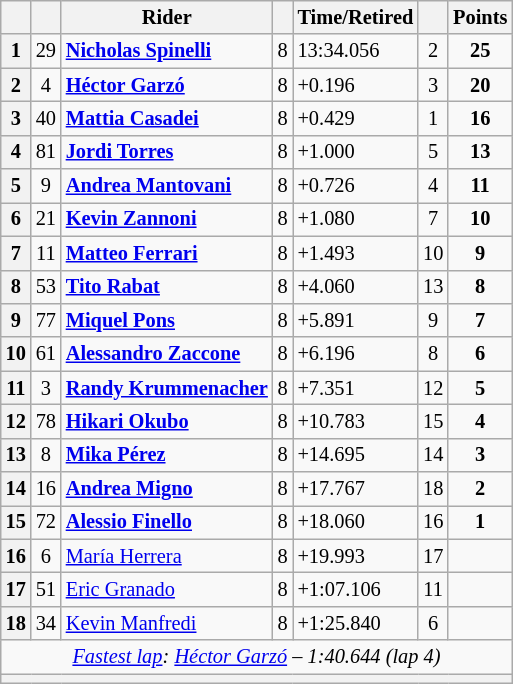<table class="wikitable sortable" style="font-size: 85%;">
<tr>
<th scope="col"></th>
<th scope="col"></th>
<th scope="col">Rider</th>
<th scope="col" class="unsortable"></th>
<th scope="col" class="unsortable">Time/Retired</th>
<th scope="col"></th>
<th scope="col">Points</th>
</tr>
<tr>
<th scope="row">1</th>
<td align="center">29</td>
<td data-sort-value="spi"> <strong><a href='#'>Nicholas Spinelli</a></strong></td>
<td>8</td>
<td>13:34.056</td>
<td align="center">2</td>
<td align="center"><strong>25</strong></td>
</tr>
<tr>
<th scope="row">2</th>
<td align="center">4</td>
<td data-sort-value="gar"> <strong><a href='#'>Héctor Garzó</a></strong></td>
<td>8</td>
<td>+0.196</td>
<td align="center">3</td>
<td align="center"><strong>20</strong></td>
</tr>
<tr>
<th scope="row">3</th>
<td align="center">40</td>
<td data-sort-value="cas"> <strong><a href='#'>Mattia Casadei</a></strong></td>
<td>8</td>
<td>+0.429</td>
<td align="center">1</td>
<td align="center"><strong>16</strong></td>
</tr>
<tr>
<th scope="row">4</th>
<td align="center">81</td>
<td data-sort-value="tor"> <strong><a href='#'>Jordi Torres</a></strong></td>
<td>8</td>
<td>+1.000</td>
<td align="center">5</td>
<td align="center"><strong>13</strong></td>
</tr>
<tr>
<th scope="row">5</th>
<td align="center">9</td>
<td data-sort-value="mant"> <strong><a href='#'>Andrea Mantovani</a></strong></td>
<td>8</td>
<td>+0.726</td>
<td align="center">4</td>
<td align="center"><strong>11</strong></td>
</tr>
<tr>
<th scope="row">6</th>
<td align="center">21</td>
<td data-sort-value="zan"> <strong><a href='#'>Kevin Zannoni</a></strong></td>
<td>8</td>
<td>+1.080</td>
<td align="center">7</td>
<td align="center"><strong>10</strong></td>
</tr>
<tr>
<th scope="row">7</th>
<td align="center">11</td>
<td data-sort-value="fer"> <strong><a href='#'>Matteo Ferrari</a></strong></td>
<td>8</td>
<td>+1.493</td>
<td align="center">10</td>
<td align="center"><strong>9</strong></td>
</tr>
<tr>
<th scope="row">8</th>
<td align="center">53</td>
<td data-sort-value="rab"> <strong><a href='#'>Tito Rabat</a></strong></td>
<td>8</td>
<td>+4.060</td>
<td align="center">13</td>
<td align="center"><strong>8</strong></td>
</tr>
<tr>
<th scope="row">9</th>
<td align="center">77</td>
<td data-sort-value="pon"> <strong><a href='#'>Miquel Pons</a></strong></td>
<td>8</td>
<td>+5.891</td>
<td align="center">9</td>
<td align="center"><strong>7</strong></td>
</tr>
<tr>
<th scope="row">10</th>
<td align="center">61</td>
<td data-sort-value="zac"> <strong><a href='#'>Alessandro Zaccone</a></strong></td>
<td>8</td>
<td>+6.196</td>
<td align="center">8</td>
<td align="center"><strong>6</strong></td>
</tr>
<tr>
<th scope="row">11</th>
<td align="center">3</td>
<td data-sort-value="kru"> <strong><a href='#'>Randy Krummenacher</a></strong></td>
<td>8</td>
<td>+7.351</td>
<td align="center">12</td>
<td align="center"><strong>5</strong></td>
</tr>
<tr>
<th scope="row">12</th>
<td align="center">78</td>
<td data-sort-value="oku"> <strong><a href='#'>Hikari Okubo</a></strong></td>
<td>8</td>
<td>+10.783</td>
<td align="center">15</td>
<td align="center"><strong>4</strong></td>
</tr>
<tr>
<th scope="row">13</th>
<td align="center">8</td>
<td data-sort-value="per"> <strong><a href='#'>Mika Pérez</a></strong></td>
<td>8</td>
<td>+14.695</td>
<td align="center">14</td>
<td align="center"><strong>3</strong></td>
</tr>
<tr>
<th scope="row">14</th>
<td align="center">16</td>
<td data-sort-value="mig"> <strong><a href='#'>Andrea Migno</a></strong></td>
<td>8</td>
<td>+17.767</td>
<td align="center">18</td>
<td align="center"><strong>2</strong></td>
</tr>
<tr>
<th scope="row">15</th>
<td align="center">72</td>
<td data-sort-value="fin"> <strong><a href='#'>Alessio Finello</a></strong></td>
<td>8</td>
<td>+18.060</td>
<td align="center">16</td>
<td align="center"><strong>1</strong></td>
</tr>
<tr>
<th scope="row">16</th>
<td align="center">6</td>
<td data-sort-value="her"> <a href='#'>María Herrera</a></td>
<td>8</td>
<td>+19.993</td>
<td align="center">17</td>
<td align="center"></td>
</tr>
<tr>
<th scope="row">17</th>
<td align="center">51</td>
<td data-sort-value="gra"> <a href='#'>Eric Granado</a></td>
<td>8</td>
<td>+1:07.106</td>
<td align="center">11</td>
<td align="center"></td>
</tr>
<tr>
<th scope="row">18</th>
<td align="center">34</td>
<td data-sort-value="manf"> <a href='#'>Kevin Manfredi</a></td>
<td>8</td>
<td>+1:25.840</td>
<td align="center">6</td>
<td align="center"></td>
</tr>
<tr class="sortbottom">
<td colspan="7" style="text-align:center"><em><a href='#'>Fastest lap</a>:  <a href='#'>Héctor Garzó</a> – 1:40.644 (lap 4)</em></td>
</tr>
<tr>
<th colspan="7"></th>
</tr>
</table>
